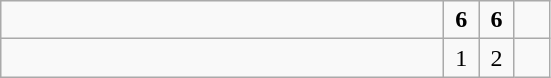<table class="wikitable">
<tr>
<td style="width:18em"><strong></strong></td>
<td align=center style="width:1em"><strong>6</strong></td>
<td align=center style="width:1em"><strong>6</strong></td>
<td align=center style="width:1em"></td>
</tr>
<tr>
<td style="width:18em"></td>
<td align=center style="width:1em">1</td>
<td align=center style="width:1em">2</td>
<td align=center style="width:1em"></td>
</tr>
</table>
